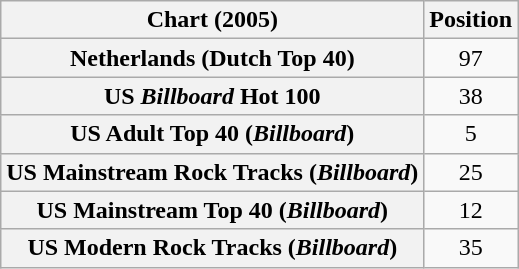<table class="wikitable sortable plainrowheaders" style="text-align:center">
<tr>
<th>Chart (2005)</th>
<th>Position</th>
</tr>
<tr>
<th scope="row">Netherlands (Dutch Top 40)</th>
<td>97</td>
</tr>
<tr>
<th scope="row">US <em>Billboard</em> Hot 100</th>
<td>38</td>
</tr>
<tr>
<th scope="row">US Adult Top 40 (<em>Billboard</em>)</th>
<td>5</td>
</tr>
<tr>
<th scope="row">US Mainstream Rock Tracks (<em>Billboard</em>)</th>
<td>25</td>
</tr>
<tr>
<th scope="row">US Mainstream Top 40 (<em>Billboard</em>)</th>
<td>12</td>
</tr>
<tr>
<th scope="row">US Modern Rock Tracks (<em>Billboard</em>)</th>
<td>35</td>
</tr>
</table>
